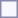<table style="border:1px solid #8888aa; background-color:#f7f8ff; padding:5px; font-size:95%; margin:0px 12px 12px 0px">
</table>
